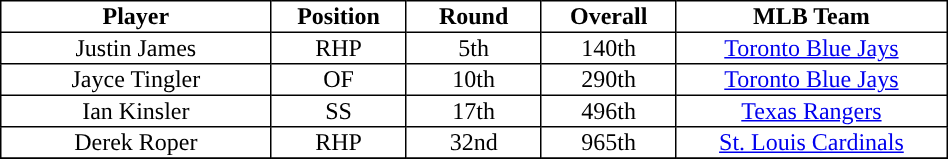<table class="toccolours" border=1 style="text-align:center; border-collapse:collapse;">
<tr>
<th style="width:20%; ">Player</th>
<th style="width:10%; ">Position</th>
<th style="width:10%; ">Round</th>
<th style="width:10%; ">Overall</th>
<th style="width:20%; ">MLB Team</th>
</tr>
<tr>
<td>Justin James</td>
<td>RHP</td>
<td>5th</td>
<td>140th</td>
<td><a href='#'>Toronto Blue Jays</a></td>
</tr>
<tr>
<td>Jayce Tingler</td>
<td>OF</td>
<td>10th</td>
<td>290th</td>
<td><a href='#'>Toronto Blue Jays</a></td>
</tr>
<tr>
<td>Ian Kinsler</td>
<td>SS</td>
<td>17th</td>
<td>496th</td>
<td><a href='#'>Texas Rangers</a></td>
</tr>
<tr>
<td>Derek Roper</td>
<td>RHP</td>
<td>32nd</td>
<td>965th</td>
<td><a href='#'>St. Louis Cardinals</a></td>
</tr>
<tr>
</tr>
</table>
